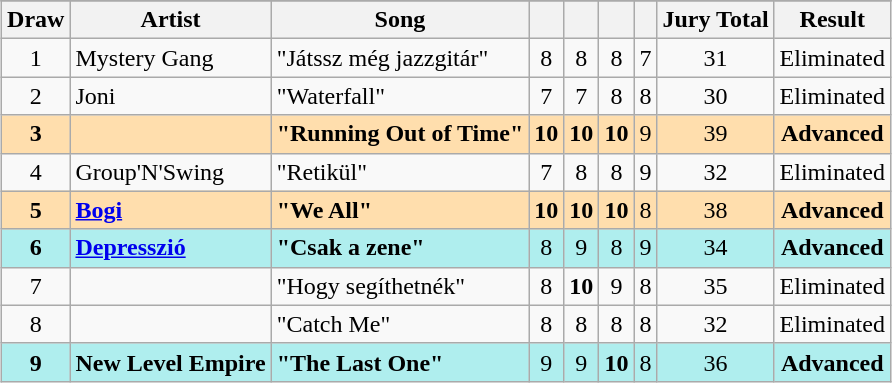<table class="sortable wikitable" style="margin: 1em auto 1em auto; text-align:center">
<tr>
</tr>
<tr>
<th>Draw</th>
<th>Artist</th>
<th>Song</th>
<th><small></small></th>
<th><small></small></th>
<th><small></small></th>
<th><small></small></th>
<th>Jury Total</th>
<th>Result</th>
</tr>
<tr>
<td>1</td>
<td align="left">Mystery Gang</td>
<td align="left">"Játssz még jazzgitár"</td>
<td>8</td>
<td>8</td>
<td>8</td>
<td>7</td>
<td>31</td>
<td>Eliminated</td>
</tr>
<tr>
<td>2</td>
<td align="left">Joni</td>
<td align="left">"Waterfall"</td>
<td>7</td>
<td>7</td>
<td>8</td>
<td>8</td>
<td>30</td>
<td>Eliminated</td>
</tr>
<tr style="background:navajowhite;">
<td><strong>3</strong></td>
<td align="left"><strong></strong></td>
<td align="left"><strong>"Running Out of Time"</strong></td>
<td><strong>10</strong></td>
<td><strong>10</strong></td>
<td><strong>10</strong></td>
<td>9</td>
<td>39</td>
<td><strong>Advanced</strong></td>
</tr>
<tr>
<td>4</td>
<td align="left">Group'N'Swing</td>
<td align="left">"Retikül"</td>
<td>7</td>
<td>8</td>
<td>8</td>
<td>9</td>
<td>32</td>
<td>Eliminated</td>
</tr>
<tr style="background:navajowhite;">
<td><strong>5</strong></td>
<td align="left"><strong><a href='#'>Bogi</a></strong></td>
<td align="left"><strong>"We All"</strong></td>
<td><strong>10</strong></td>
<td><strong>10</strong></td>
<td><strong>10</strong></td>
<td>8</td>
<td>38</td>
<td><strong>Advanced</strong></td>
</tr>
<tr style="background:paleturquoise;">
<td><strong>6</strong></td>
<td align="left"><strong><a href='#'>Depresszió</a></strong></td>
<td align="left"><strong>"Csak a zene"</strong></td>
<td>8</td>
<td>9</td>
<td>8</td>
<td>9</td>
<td>34</td>
<td><strong>Advanced</strong></td>
</tr>
<tr>
<td>7</td>
<td align="left"></td>
<td align="left">"Hogy segíthetnék"</td>
<td>8</td>
<td><strong>10</strong></td>
<td>9</td>
<td>8</td>
<td>35</td>
<td>Eliminated</td>
</tr>
<tr>
<td>8</td>
<td align="left"></td>
<td align="left">"Catch Me"</td>
<td>8</td>
<td>8</td>
<td>8</td>
<td>8</td>
<td>32</td>
<td>Eliminated</td>
</tr>
<tr style="background:paleturquoise;">
<td><strong>9</strong></td>
<td align="left"><strong>New Level Empire</strong></td>
<td align="left"><strong>"The Last One"</strong></td>
<td>9</td>
<td>9</td>
<td><strong>10</strong></td>
<td>8</td>
<td>36</td>
<td><strong>Advanced</strong></td>
</tr>
</table>
